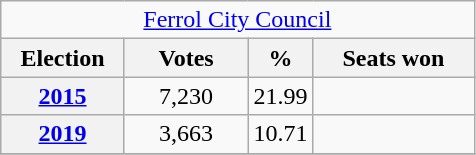<table class="wikitable" style="text-align:center;">
<tr>
<td colspan="8"><a href='#'>Ferrol City Council</a></td>
</tr>
<tr>
<th width="75px">Election</th>
<th width="75px">Votes</th>
<th width="35px">%</th>
<th width="100px">Seats won</th>
</tr>
<tr>
<th><a href='#'>2015</a></th>
<td>7,230</td>
<td>21.99</td>
<td></td>
</tr>
<tr>
<th><a href='#'>2019</a></th>
<td>3,663</td>
<td>10.71</td>
<td></td>
</tr>
<tr>
</tr>
</table>
